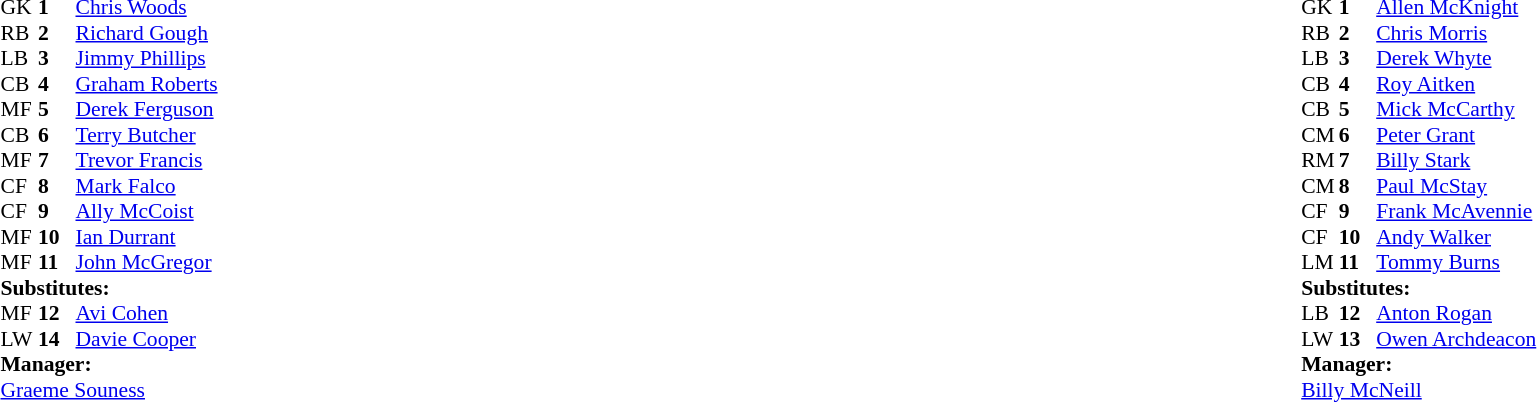<table width="100%">
<tr>
<td valign="top" width="50%"><br><table style="font-size: 90%" cellspacing="0" cellpadding="0">
<tr>
<td colspan="4"></td>
</tr>
<tr>
<th width="25"></th>
<th width="25"></th>
</tr>
<tr>
<td>GK</td>
<td><strong>1</strong></td>
<td> <a href='#'>Chris Woods</a></td>
<td></td>
</tr>
<tr>
<td>RB</td>
<td><strong>2</strong></td>
<td> <a href='#'>Richard Gough</a></td>
</tr>
<tr>
<td>LB</td>
<td><strong>3</strong></td>
<td> <a href='#'>Jimmy Phillips</a></td>
</tr>
<tr>
<td>CB</td>
<td><strong>4</strong></td>
<td> <a href='#'>Graham Roberts</a></td>
</tr>
<tr>
<td>MF</td>
<td><strong>5</strong></td>
<td> <a href='#'>Derek Ferguson</a></td>
</tr>
<tr>
<td>CB</td>
<td><strong>6</strong></td>
<td> <a href='#'>Terry Butcher</a></td>
<td></td>
</tr>
<tr>
<td>MF</td>
<td><strong>7</strong></td>
<td> <a href='#'>Trevor Francis</a></td>
<td></td>
<td></td>
</tr>
<tr>
<td>CF</td>
<td><strong>8</strong></td>
<td> <a href='#'>Mark Falco</a></td>
<td></td>
<td></td>
</tr>
<tr>
<td>CF</td>
<td><strong>9</strong></td>
<td> <a href='#'>Ally McCoist</a></td>
</tr>
<tr>
<td>MF</td>
<td><strong>10</strong></td>
<td> <a href='#'>Ian Durrant</a></td>
</tr>
<tr>
<td>MF</td>
<td><strong>11</strong></td>
<td> <a href='#'>John McGregor</a></td>
</tr>
<tr>
<td colspan=4><strong>Substitutes:</strong></td>
</tr>
<tr>
<td>MF</td>
<td><strong>12</strong></td>
<td> <a href='#'>Avi Cohen</a></td>
<td></td>
<td></td>
</tr>
<tr>
<td>LW</td>
<td><strong>14</strong></td>
<td> <a href='#'>Davie Cooper</a></td>
<td></td>
<td></td>
</tr>
<tr>
<td colspan=4><strong>Manager:</strong></td>
</tr>
<tr>
<td colspan="4"> <a href='#'>Graeme Souness</a></td>
</tr>
</table>
</td>
<td></td>
<td valign="top" width="50%"><br><table style="font-size: 90%" cellspacing="0" cellpadding="0" align=center>
<tr>
<td colspan="4"></td>
</tr>
<tr>
<th width="25"></th>
<th width="25"></th>
</tr>
<tr>
<td>GK</td>
<td><strong>1</strong></td>
<td> <a href='#'>Allen McKnight</a></td>
</tr>
<tr>
<td>RB</td>
<td><strong>2</strong></td>
<td> <a href='#'>Chris Morris</a></td>
</tr>
<tr>
<td>LB</td>
<td><strong>3</strong></td>
<td> <a href='#'>Derek Whyte</a></td>
<td></td>
<td></td>
</tr>
<tr>
<td>CB</td>
<td><strong>4</strong></td>
<td> <a href='#'>Roy Aitken</a></td>
</tr>
<tr>
<td>CB</td>
<td><strong>5</strong></td>
<td> <a href='#'>Mick McCarthy</a></td>
</tr>
<tr>
<td>CM</td>
<td><strong>6</strong></td>
<td> <a href='#'>Peter Grant</a></td>
</tr>
<tr>
<td>RM</td>
<td><strong>7</strong></td>
<td> <a href='#'>Billy Stark</a></td>
</tr>
<tr>
<td>CM</td>
<td><strong>8</strong></td>
<td> <a href='#'>Paul McStay</a></td>
</tr>
<tr>
<td>CF</td>
<td><strong>9</strong></td>
<td> <a href='#'>Frank McAvennie</a></td>
<td></td>
</tr>
<tr>
<td>CF</td>
<td><strong>10</strong></td>
<td> <a href='#'>Andy Walker</a></td>
</tr>
<tr>
<td>LM</td>
<td><strong>11</strong></td>
<td> <a href='#'>Tommy Burns</a></td>
<td></td>
<td></td>
</tr>
<tr>
<td colspan=4><strong>Substitutes:</strong></td>
</tr>
<tr>
<td>LB</td>
<td><strong>12</strong></td>
<td> <a href='#'>Anton Rogan</a></td>
<td></td>
<td></td>
</tr>
<tr>
<td>LW</td>
<td><strong>13</strong></td>
<td> <a href='#'>Owen Archdeacon</a></td>
<td></td>
<td></td>
</tr>
<tr>
<td colspan=4><strong>Manager:</strong></td>
</tr>
<tr>
<td colspan="4"> <a href='#'>Billy McNeill</a></td>
</tr>
</table>
</td>
</tr>
</table>
